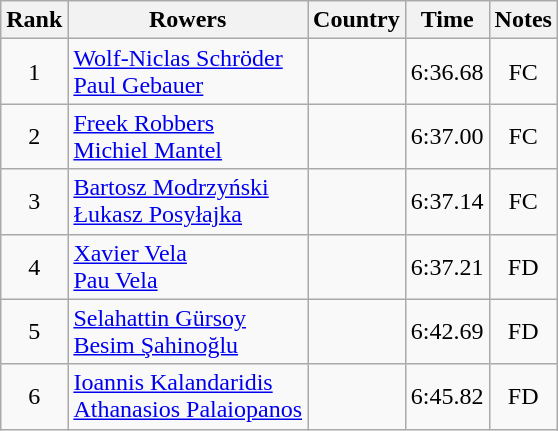<table class="wikitable" style="text-align:center">
<tr>
<th>Rank</th>
<th>Rowers</th>
<th>Country</th>
<th>Time</th>
<th>Notes</th>
</tr>
<tr>
<td>1</td>
<td align="left"><a href='#'>Wolf-Niclas Schröder</a><br><a href='#'>Paul Gebauer</a></td>
<td align="left"></td>
<td>6:36.68</td>
<td>FC</td>
</tr>
<tr>
<td>2</td>
<td align="left"><a href='#'>Freek Robbers</a><br><a href='#'>Michiel Mantel</a></td>
<td align="left"></td>
<td>6:37.00</td>
<td>FC</td>
</tr>
<tr>
<td>3</td>
<td align="left"><a href='#'>Bartosz Modrzyński</a><br><a href='#'>Łukasz Posyłajka</a></td>
<td align="left"></td>
<td>6:37.14</td>
<td>FC</td>
</tr>
<tr>
<td>4</td>
<td align="left"><a href='#'>Xavier Vela</a><br><a href='#'>Pau Vela</a></td>
<td align="left"></td>
<td>6:37.21</td>
<td>FD</td>
</tr>
<tr>
<td>5</td>
<td align="left"><a href='#'>Selahattin Gürsoy</a><br><a href='#'>Besim Şahinoğlu</a></td>
<td align="left"></td>
<td>6:42.69</td>
<td>FD</td>
</tr>
<tr>
<td>6</td>
<td align="left"><a href='#'>Ioannis Kalandaridis</a><br><a href='#'>Athanasios Palaiopanos</a></td>
<td align="left"></td>
<td>6:45.82</td>
<td>FD</td>
</tr>
</table>
